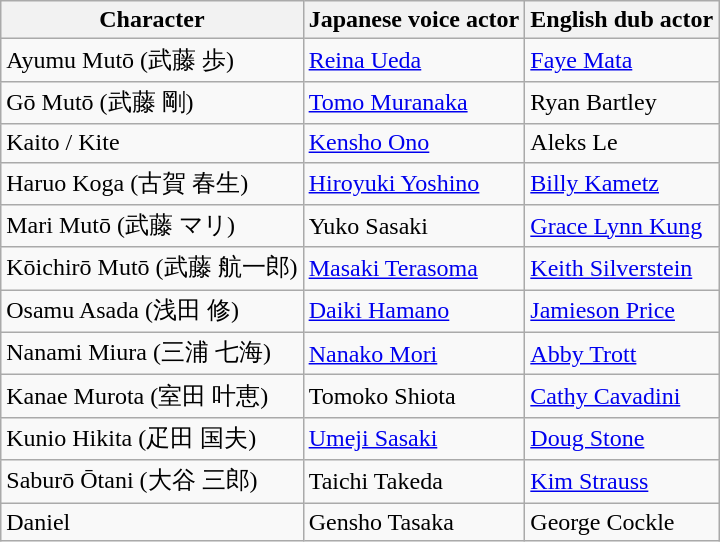<table class="wikitable">
<tr>
<th>Character</th>
<th>Japanese voice actor</th>
<th>English dub actor</th>
</tr>
<tr>
<td>Ayumu Mutō (武藤 歩)</td>
<td><a href='#'>Reina Ueda</a></td>
<td><a href='#'>Faye Mata</a></td>
</tr>
<tr>
<td>Gō Mutō (武藤 剛)</td>
<td><a href='#'>Tomo Muranaka</a></td>
<td>Ryan Bartley</td>
</tr>
<tr>
<td>Kaito / Kite</td>
<td><a href='#'>Kensho Ono</a></td>
<td>Aleks Le</td>
</tr>
<tr>
<td>Haruo Koga (古賀 春生)</td>
<td><a href='#'>Hiroyuki Yoshino</a></td>
<td><a href='#'>Billy Kametz</a></td>
</tr>
<tr>
<td>Mari Mutō (武藤 マリ)</td>
<td>Yuko Sasaki</td>
<td><a href='#'>Grace Lynn Kung</a></td>
</tr>
<tr>
<td>Kōichirō Mutō (武藤 航一郎)</td>
<td><a href='#'>Masaki Terasoma</a></td>
<td><a href='#'>Keith Silverstein</a></td>
</tr>
<tr>
<td>Osamu Asada (浅田 修)</td>
<td><a href='#'>Daiki Hamano</a></td>
<td><a href='#'>Jamieson Price</a></td>
</tr>
<tr>
<td>Nanami Miura (三浦 七海)</td>
<td><a href='#'>Nanako Mori</a></td>
<td><a href='#'>Abby Trott</a></td>
</tr>
<tr>
<td>Kanae Murota (室田 叶恵)</td>
<td>Tomoko Shiota</td>
<td><a href='#'>Cathy Cavadini</a></td>
</tr>
<tr>
<td>Kunio Hikita (疋田 国夫)</td>
<td><a href='#'>Umeji Sasaki</a></td>
<td><a href='#'>Doug Stone</a></td>
</tr>
<tr>
<td>Saburō Ōtani (大谷 三郎)</td>
<td>Taichi Takeda</td>
<td><a href='#'>Kim Strauss</a></td>
</tr>
<tr>
<td>Daniel</td>
<td>Gensho Tasaka</td>
<td>George Cockle</td>
</tr>
</table>
